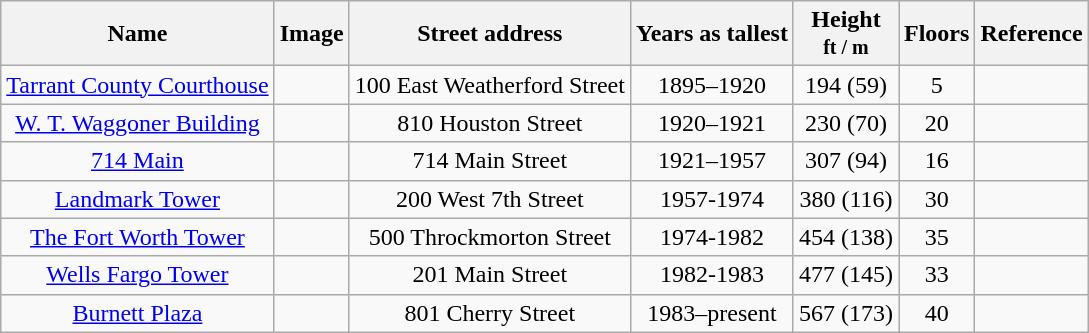<table class="wikitable sortable">
<tr>
<th>Name</th>
<th>Image</th>
<th>Street address</th>
<th>Years as tallest</th>
<th>Height<br><small>ft / m</small></th>
<th>Floors</th>
<th class="unsortable">Reference</th>
</tr>
<tr>
<td align="center"><a href='#'>Tarrant County Courthouse</a></td>
<td align="center"></td>
<td align="center">100 East Weatherford Street</td>
<td align="center">1895–1920</td>
<td align="center">194 (59)</td>
<td align="center">5</td>
<td></td>
</tr>
<tr>
<td align="center"><a href='#'>W. T. Waggoner Building</a></td>
<td align="center"></td>
<td align="center">810 Houston Street</td>
<td align="center">1920–1921</td>
<td align="center">230 (70)</td>
<td align="center">20</td>
<td></td>
</tr>
<tr>
<td align="center"><a href='#'>714 Main</a></td>
<td align="center"></td>
<td align="center">714 Main Street</td>
<td align="center">1921–1957</td>
<td align="center">307 (94)</td>
<td align="center">16</td>
<td></td>
</tr>
<tr>
<td align="center"><a href='#'>Landmark Tower</a></td>
<td align="center"></td>
<td align="center">200 West 7th Street</td>
<td align="center">1957-1974</td>
<td align="center">380 (116)</td>
<td align="center">30</td>
<td></td>
</tr>
<tr>
<td align="center"><a href='#'>The Fort Worth Tower</a></td>
<td align="center"></td>
<td align="center">500 Throckmorton Street</td>
<td align="center">1974-1982</td>
<td align="center">454 (138)</td>
<td align="center">35</td>
<td></td>
</tr>
<tr>
<td align="center"><a href='#'>Wells Fargo Tower</a></td>
<td align="center"></td>
<td align="center">201 Main Street</td>
<td align="center">1982-1983</td>
<td align="center">477 (145)</td>
<td align="center">33</td>
<td></td>
</tr>
<tr>
<td align="center"><a href='#'>Burnett Plaza</a></td>
<td align="center"></td>
<td align="center">801 Cherry Street</td>
<td align="center">1983–present</td>
<td align="center">567 (173)</td>
<td align="center">40</td>
<td></td>
</tr>
</table>
